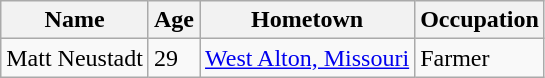<table class="wikitable">
<tr>
<th>Name</th>
<th>Age</th>
<th>Hometown</th>
<th>Occupation</th>
</tr>
<tr>
<td>Matt Neustadt</td>
<td>29</td>
<td><a href='#'>West Alton, Missouri</a></td>
<td>Farmer</td>
</tr>
</table>
